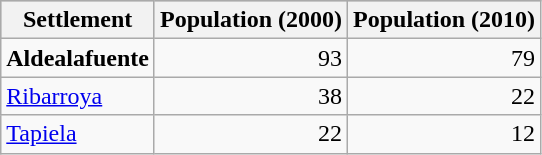<table class="wikitable sortable">
<tr style="background:#C0C0C0">
<th>Settlement</th>
<th>Population (2000)</th>
<th>Population (2010)</th>
</tr>
<tr>
<td><strong>Aldealafuente</strong></td>
<td align=right>93</td>
<td align=right>79</td>
</tr>
<tr>
<td><a href='#'>Ribarroya</a></td>
<td align=right>38</td>
<td align=right>22</td>
</tr>
<tr>
<td><a href='#'>Tapiela</a></td>
<td align=right>22</td>
<td align=right>12</td>
</tr>
</table>
